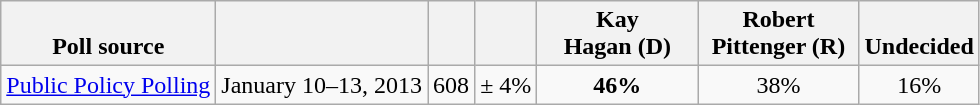<table class="wikitable" style="text-align:center">
<tr valign= bottom>
<th>Poll source</th>
<th></th>
<th></th>
<th></th>
<th style="width:100px;">Kay<br>Hagan (D)</th>
<th style="width:100px;">Robert<br>Pittenger (R)</th>
<th>Undecided</th>
</tr>
<tr>
<td align=left><a href='#'>Public Policy Polling</a></td>
<td>January 10–13, 2013</td>
<td>608</td>
<td>± 4%</td>
<td><strong>46%</strong></td>
<td>38%</td>
<td>16%</td>
</tr>
</table>
